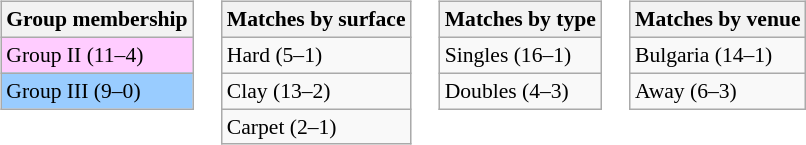<table>
<tr valign=top>
<td><br><table class="wikitable" style=font-size:90%>
<tr>
<th>Group membership</th>
</tr>
<tr style="background:#fcf;">
<td>Group II (11–4)</td>
</tr>
<tr style="background:#9cf;">
<td>Group III (9–0)</td>
</tr>
</table>
</td>
<td><br><table class="wikitable" style=font-size:90%>
<tr>
<th>Matches by surface</th>
</tr>
<tr>
<td>Hard (5–1)</td>
</tr>
<tr>
<td>Clay (13–2)</td>
</tr>
<tr>
<td>Carpet (2–1)</td>
</tr>
</table>
</td>
<td><br><table class="wikitable" style=font-size:90%>
<tr>
<th>Matches by type</th>
</tr>
<tr>
<td>Singles (16–1)</td>
</tr>
<tr>
<td>Doubles (4–3)</td>
</tr>
</table>
</td>
<td><br><table class="wikitable" style=font-size:90%>
<tr>
<th>Matches by venue</th>
</tr>
<tr>
<td>Bulgaria (14–1)</td>
</tr>
<tr>
<td>Away (6–3)</td>
</tr>
</table>
</td>
</tr>
</table>
